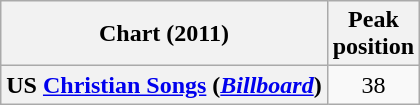<table class="wikitable sortable plainrowheaders" style="text-align:center">
<tr>
<th scope="col">Chart (2011)</th>
<th scope="col">Peak<br>position</th>
</tr>
<tr>
<th scope="row">US <a href='#'>Christian Songs</a> (<em><a href='#'>Billboard</a></em>)</th>
<td>38</td>
</tr>
</table>
